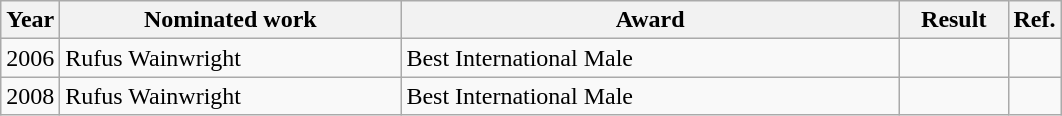<table class="wikitable">
<tr>
<th>Year</th>
<th width="220">Nominated work</th>
<th width="325">Award</th>
<th width="65">Result</th>
<th>Ref.</th>
</tr>
<tr>
<td align="center">2006</td>
<td>Rufus Wainwright</td>
<td>Best International Male</td>
<td></td>
<td align="center"></td>
</tr>
<tr>
<td align="center">2008</td>
<td>Rufus Wainwright</td>
<td>Best International Male</td>
<td></td>
<td align="center"></td>
</tr>
</table>
